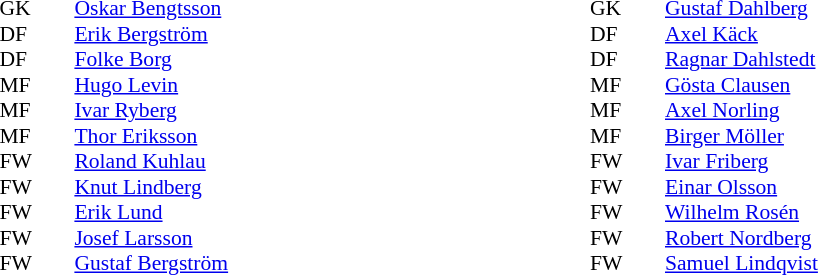<table width="100%">
<tr>
<td valign="top" width="50%"><br><table style="font-size: 90%" cellspacing="0" cellpadding="0" align=center>
<tr>
<th width="25"></th>
<th width="25"></th>
</tr>
<tr>
<td>GK</td>
<td></td>
<td> <a href='#'>Oskar Bengtsson</a></td>
</tr>
<tr>
<td>DF</td>
<td></td>
<td> <a href='#'>Erik Bergström</a></td>
</tr>
<tr>
<td>DF</td>
<td></td>
<td> <a href='#'>Folke Borg</a></td>
</tr>
<tr>
<td>MF</td>
<td></td>
<td> <a href='#'>Hugo Levin</a></td>
</tr>
<tr>
<td>MF</td>
<td></td>
<td> <a href='#'>Ivar Ryberg</a></td>
</tr>
<tr>
<td>MF</td>
<td></td>
<td> <a href='#'>Thor Eriksson</a></td>
</tr>
<tr>
<td>FW</td>
<td></td>
<td> <a href='#'>Roland Kuhlau</a></td>
</tr>
<tr>
<td>FW</td>
<td></td>
<td> <a href='#'>Knut Lindberg</a></td>
</tr>
<tr>
<td>FW</td>
<td></td>
<td> <a href='#'>Erik Lund</a></td>
</tr>
<tr>
<td>FW</td>
<td></td>
<td> <a href='#'>Josef Larsson</a></td>
</tr>
<tr>
<td>FW</td>
<td></td>
<td> <a href='#'>Gustaf Bergström</a></td>
</tr>
</table>
</td>
<td valign="top" width="50%"><br><table style="font-size: 90%" cellspacing="0" cellpadding="0">
<tr>
<th width="25"></th>
<th width="25"></th>
</tr>
<tr>
<td>GK</td>
<td></td>
<td> <a href='#'>Gustaf Dahlberg</a></td>
</tr>
<tr>
<td>DF</td>
<td></td>
<td> <a href='#'>Axel Käck</a></td>
</tr>
<tr>
<td>DF</td>
<td></td>
<td> <a href='#'>Ragnar Dahlstedt</a></td>
</tr>
<tr>
<td>MF</td>
<td></td>
<td> <a href='#'>Gösta Clausen</a></td>
</tr>
<tr>
<td>MF</td>
<td></td>
<td> <a href='#'>Axel Norling</a></td>
</tr>
<tr>
<td>MF</td>
<td></td>
<td> <a href='#'>Birger Möller</a></td>
</tr>
<tr>
<td>FW</td>
<td></td>
<td> <a href='#'>Ivar Friberg</a></td>
</tr>
<tr>
<td>FW</td>
<td></td>
<td> <a href='#'>Einar Olsson</a></td>
</tr>
<tr>
<td>FW</td>
<td></td>
<td> <a href='#'>Wilhelm Rosén</a></td>
</tr>
<tr>
<td>FW</td>
<td></td>
<td> <a href='#'>Robert Nordberg</a></td>
</tr>
<tr>
<td>FW</td>
<td></td>
<td> <a href='#'>Samuel Lindqvist</a></td>
</tr>
</table>
</td>
</tr>
</table>
